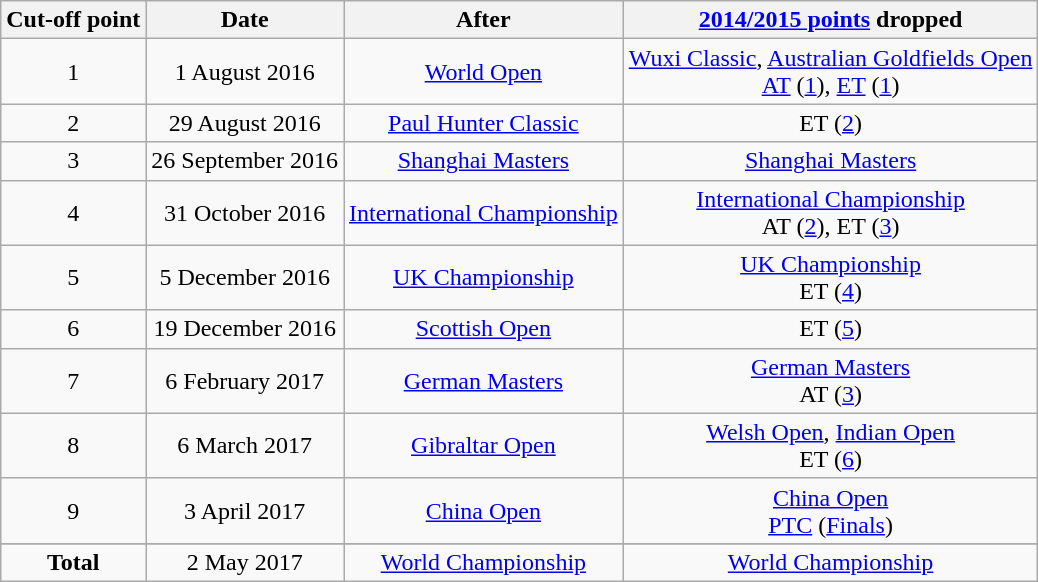<table class="wikitable" style="text-align: center;">
<tr>
<th>Cut-off point</th>
<th>Date</th>
<th>After</th>
<th><a href='#'>2014/2015 points</a> dropped</th>
</tr>
<tr>
<td>1</td>
<td>1 August 2016</td>
<td><a href='#'>World Open</a></td>
<td><a href='#'>Wuxi Classic</a>, <a href='#'>Australian Goldfields Open</a><br><a href='#'>AT</a> (<a href='#'>1</a>), <a href='#'>ET</a> (<a href='#'>1</a>)</td>
</tr>
<tr>
<td>2</td>
<td>29 August 2016</td>
<td><a href='#'>Paul Hunter Classic</a></td>
<td>ET (<a href='#'>2</a>)</td>
</tr>
<tr>
<td>3</td>
<td>26 September 2016</td>
<td><a href='#'>Shanghai Masters</a></td>
<td><a href='#'>Shanghai Masters</a></td>
</tr>
<tr>
<td>4</td>
<td>31 October 2016</td>
<td><a href='#'>International Championship</a></td>
<td><a href='#'>International Championship</a><br>AT (<a href='#'>2</a>), ET (<a href='#'>3</a>)</td>
</tr>
<tr>
<td>5</td>
<td>5 December 2016</td>
<td><a href='#'>UK Championship</a></td>
<td><a href='#'>UK Championship</a><br>ET (<a href='#'>4</a>)</td>
</tr>
<tr>
<td>6</td>
<td>19 December 2016</td>
<td><a href='#'>Scottish Open</a></td>
<td>ET (<a href='#'>5</a>)</td>
</tr>
<tr>
<td>7</td>
<td>6 February 2017</td>
<td><a href='#'>German Masters</a></td>
<td><a href='#'>German Masters</a><br>AT (<a href='#'>3</a>)</td>
</tr>
<tr>
<td>8</td>
<td>6 March 2017</td>
<td><a href='#'>Gibraltar Open</a></td>
<td><a href='#'>Welsh Open</a>, <a href='#'>Indian Open</a><br>ET (<a href='#'>6</a>)</td>
</tr>
<tr>
<td>9</td>
<td>3 April 2017</td>
<td><a href='#'>China Open</a></td>
<td><a href='#'>China Open</a><br><a href='#'>PTC</a> (<a href='#'>Finals</a>)</td>
</tr>
<tr>
</tr>
<tr>
<td><strong>Total</strong></td>
<td>2 May 2017</td>
<td><a href='#'>World Championship</a></td>
<td><a href='#'>World Championship</a></td>
</tr>
</table>
